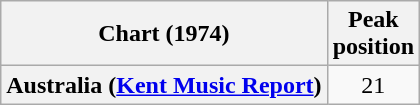<table class="wikitable sortable plainrowheaders" style="text-align:center">
<tr>
<th>Chart (1974)</th>
<th>Peak<br>position</th>
</tr>
<tr>
<th scope="row">Australia (<a href='#'>Kent Music Report</a>)</th>
<td>21</td>
</tr>
</table>
